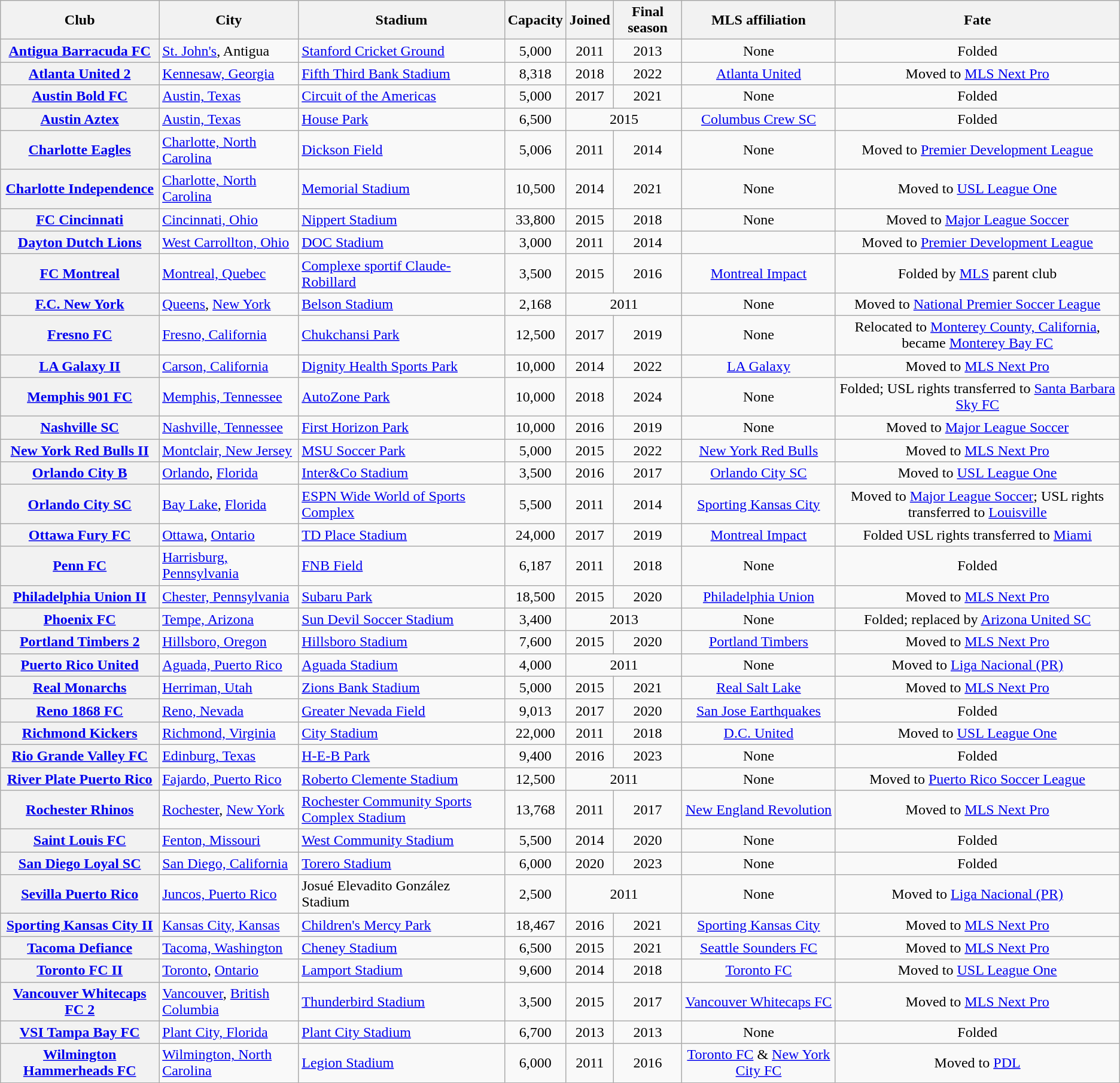<table class="wikitable sortable plainrowheaders">
<tr>
<th scope="col">Club</th>
<th scope="col">City</th>
<th scope="col">Stadium</th>
<th scope="col">Capacity</th>
<th scope="col">Joined</th>
<th scope="col">Final season</th>
<th scope="col">MLS affiliation</th>
<th scope="col">Fate</th>
</tr>
<tr>
<th scope="row"><a href='#'>Antigua Barracuda FC</a></th>
<td><a href='#'>St. John's</a>, Antigua</td>
<td><a href='#'>Stanford Cricket Ground</a></td>
<td style="text-align:center;">5,000</td>
<td style="text-align:center;">2011</td>
<td style="text-align:center;">2013</td>
<td style="text-align:center;">None</td>
<td style="text-align:center;">Folded</td>
</tr>
<tr>
<th scope="row"><a href='#'>Atlanta United 2</a></th>
<td><a href='#'>Kennesaw, Georgia</a></td>
<td><a href='#'>Fifth Third Bank Stadium</a></td>
<td style="text-align:center;">8,318</td>
<td style="text-align:center;">2018</td>
<td style="text-align:center;">2022</td>
<td style="text-align:center;"><a href='#'>Atlanta United</a></td>
<td style="text-align:center;">Moved to <a href='#'>MLS Next Pro</a></td>
</tr>
<tr>
<th scope="row"><a href='#'>Austin Bold FC</a></th>
<td><a href='#'>Austin, Texas</a></td>
<td><a href='#'>Circuit of the Americas</a></td>
<td style="text-align:center;">5,000</td>
<td style="text-align:center;">2017</td>
<td style="text-align:center;">2021</td>
<td style="text-align:center;">None</td>
<td style="text-align:center;">Folded</td>
</tr>
<tr>
<th scope="row"><a href='#'>Austin Aztex</a></th>
<td><a href='#'>Austin, Texas</a></td>
<td><a href='#'>House Park</a></td>
<td style="text-align:center;">6,500</td>
<td colspan="2"; style="text-align:center;">2015</td>
<td style="text-align:center;"><a href='#'>Columbus Crew SC</a></td>
<td style="text-align:center;">Folded</td>
</tr>
<tr>
<th scope="row"><a href='#'>Charlotte Eagles</a></th>
<td><a href='#'>Charlotte, North Carolina</a></td>
<td><a href='#'>Dickson Field</a></td>
<td style="text-align:center;">5,006</td>
<td style="text-align:center;">2011</td>
<td style="text-align:center;">2014</td>
<td style="text-align:center;">None</td>
<td style="text-align:center;">Moved to <a href='#'>Premier Development League</a></td>
</tr>
<tr>
<th scope="row"><a href='#'>Charlotte Independence</a></th>
<td><a href='#'>Charlotte, North Carolina</a></td>
<td><a href='#'>Memorial Stadium</a></td>
<td style="text-align:center;">10,500</td>
<td style="text-align:center;">2014</td>
<td style="text-align:center;">2021</td>
<td style="text-align:center;">None</td>
<td style="text-align:center;">Moved to <a href='#'>USL League One</a></td>
</tr>
<tr>
<th scope="row"><a href='#'>FC Cincinnati</a></th>
<td><a href='#'>Cincinnati, Ohio</a></td>
<td><a href='#'>Nippert Stadium</a></td>
<td style="text-align:center;">33,800</td>
<td style="text-align:center;">2015</td>
<td style="text-align:center;">2018</td>
<td style="text-align:center;">None</td>
<td style="text-align:center;">Moved to <a href='#'>Major League Soccer</a></td>
</tr>
<tr>
<th scope="row"><a href='#'>Dayton Dutch Lions</a></th>
<td><a href='#'>West Carrollton, Ohio</a></td>
<td><a href='#'>DOC Stadium</a></td>
<td style="text-align:center;">3,000</td>
<td style="text-align:center;">2011</td>
<td style="text-align:center;">2014</td>
<td style="text-align:center;"></td>
<td style="text-align:center;">Moved to <a href='#'>Premier Development League</a></td>
</tr>
<tr>
<th scope="row"><a href='#'>FC Montreal</a></th>
<td><a href='#'>Montreal, Quebec</a></td>
<td><a href='#'>Complexe sportif Claude-Robillard</a></td>
<td style="text-align:center;">3,500</td>
<td style="text-align:center;">2015</td>
<td style="text-align:center;">2016</td>
<td style="text-align:center;"><a href='#'>Montreal Impact</a></td>
<td style="text-align:center;">Folded by <a href='#'>MLS</a> parent club</td>
</tr>
<tr>
<th scope="row"><a href='#'>F.C. New York</a></th>
<td><a href='#'>Queens</a>, <a href='#'>New York</a></td>
<td><a href='#'>Belson Stadium</a></td>
<td style="text-align:center;">2,168</td>
<td colspan="2"; style="text-align:center;">2011</td>
<td style="text-align:center;">None</td>
<td style="text-align:center;">Moved to <a href='#'>National Premier Soccer League</a></td>
</tr>
<tr>
<th scope="row"><a href='#'>Fresno FC</a></th>
<td><a href='#'>Fresno, California</a></td>
<td><a href='#'>Chukchansi Park</a></td>
<td style="text-align:center;">12,500</td>
<td style="text-align:center;">2017</td>
<td style="text-align:center;">2019</td>
<td style="text-align:center;">None</td>
<td style="text-align:center;">Relocated to <a href='#'>Monterey County, California</a>, became <a href='#'>Monterey Bay FC</a></td>
</tr>
<tr>
<th scope="row"><a href='#'>LA Galaxy II</a></th>
<td><a href='#'>Carson, California</a></td>
<td><a href='#'>Dignity Health Sports Park</a></td>
<td style="text-align:center;">10,000</td>
<td style="text-align:center;">2014</td>
<td style="text-align:center;">2022</td>
<td style="text-align:center;"><a href='#'>LA Galaxy</a></td>
<td style="text-align:center;">Moved to <a href='#'>MLS Next Pro</a></td>
</tr>
<tr>
<th scope="row"><a href='#'>Memphis 901 FC</a></th>
<td><a href='#'>Memphis, Tennessee</a></td>
<td><a href='#'>AutoZone Park</a></td>
<td style="text-align:center;">10,000</td>
<td style="text-align:center;">2018</td>
<td style="text-align:center;">2024</td>
<td style="text-align:center;">None</td>
<td style="text-align:center;">Folded; USL rights transferred to <a href='#'>Santa Barbara Sky FC</a></td>
</tr>
<tr>
<th scope="row"><a href='#'>Nashville SC</a></th>
<td><a href='#'>Nashville, Tennessee</a></td>
<td><a href='#'>First Horizon Park</a></td>
<td style="text-align:center;">10,000</td>
<td style="text-align:center;">2016</td>
<td style="text-align:center;">2019</td>
<td style="text-align:center;">None</td>
<td style="text-align:center;">Moved to <a href='#'>Major League Soccer</a></td>
</tr>
<tr>
<th scope="row"><a href='#'>New York Red Bulls II</a></th>
<td><a href='#'>Montclair, New Jersey</a></td>
<td><a href='#'>MSU Soccer Park</a></td>
<td style="text-align:center;">5,000</td>
<td style="text-align:center;">2015</td>
<td style="text-align:center;">2022</td>
<td style="text-align:center;"><a href='#'>New York Red Bulls</a></td>
<td style="text-align:center;">Moved to <a href='#'>MLS Next Pro</a></td>
</tr>
<tr>
<th scope="row"><a href='#'>Orlando City B</a></th>
<td><a href='#'>Orlando</a>, <a href='#'>Florida</a></td>
<td><a href='#'>Inter&Co Stadium</a></td>
<td style="text-align:center;">3,500</td>
<td style="text-align:center;">2016</td>
<td style="text-align:center;">2017</td>
<td style="text-align:center;"><a href='#'>Orlando City SC</a></td>
<td style="text-align:center;">Moved to <a href='#'>USL League One</a></td>
</tr>
<tr>
<th scope="row"><a href='#'>Orlando City SC</a></th>
<td><a href='#'>Bay Lake</a>, <a href='#'>Florida</a></td>
<td><a href='#'>ESPN Wide World of Sports Complex</a></td>
<td style="text-align:center;">5,500</td>
<td style="text-align:center;">2011</td>
<td style="text-align:center;">2014</td>
<td style="text-align:center;"><a href='#'>Sporting Kansas City</a></td>
<td style="text-align:center;">Moved to <a href='#'>Major League Soccer</a>; USL rights transferred to <a href='#'>Louisville</a></td>
</tr>
<tr>
<th scope="row"><a href='#'>Ottawa Fury FC</a></th>
<td><a href='#'>Ottawa</a>, <a href='#'>Ontario</a></td>
<td><a href='#'>TD Place Stadium</a></td>
<td style="text-align:center;">24,000</td>
<td style="text-align:center;">2017</td>
<td style="text-align:center;">2019</td>
<td style="text-align:center;"><a href='#'>Montreal Impact</a></td>
<td style="text-align:center;">Folded USL rights transferred to <a href='#'>Miami</a></td>
</tr>
<tr>
<th scope="row"><a href='#'>Penn FC</a></th>
<td><a href='#'>Harrisburg, Pennsylvania</a></td>
<td><a href='#'>FNB Field</a></td>
<td style="text-align:center;">6,187</td>
<td style="text-align:center;">2011</td>
<td style="text-align:center;">2018</td>
<td style="text-align:center;">None</td>
<td style="text-align:center;">Folded</td>
</tr>
<tr>
<th scope="row"><a href='#'>Philadelphia Union II</a></th>
<td><a href='#'>Chester, Pennsylvania</a></td>
<td><a href='#'>Subaru Park</a></td>
<td style="text-align:center;">18,500</td>
<td style="text-align:center;">2015</td>
<td style="text-align:center;">2020</td>
<td style="text-align:center;"><a href='#'>Philadelphia Union</a></td>
<td style="text-align:center;">Moved to <a href='#'>MLS Next Pro</a></td>
</tr>
<tr>
<th scope="row"><a href='#'>Phoenix FC</a></th>
<td><a href='#'>Tempe, Arizona</a></td>
<td><a href='#'>Sun Devil Soccer Stadium</a></td>
<td style="text-align:center;">3,400</td>
<td colspan="2"; style="text-align:center;">2013</td>
<td style="text-align:center;">None</td>
<td style="text-align:center;">Folded; replaced by <a href='#'>Arizona United SC</a></td>
</tr>
<tr>
<th scope="row"><a href='#'>Portland Timbers 2</a></th>
<td><a href='#'>Hillsboro, Oregon</a></td>
<td><a href='#'>Hillsboro Stadium</a></td>
<td style="text-align:center;">7,600</td>
<td style="text-align:center;">2015</td>
<td style="text-align:center;">2020</td>
<td style="text-align:center;"><a href='#'>Portland Timbers</a></td>
<td style="text-align:center;">Moved to <a href='#'>MLS Next Pro</a></td>
</tr>
<tr>
<th scope="row"><a href='#'>Puerto Rico United</a></th>
<td><a href='#'>Aguada, Puerto Rico</a></td>
<td><a href='#'>Aguada Stadium</a></td>
<td style="text-align:center;">4,000</td>
<td colspan="2"; style="text-align:center;">2011</td>
<td style="text-align:center;">None</td>
<td style="text-align:center;">Moved to <a href='#'>Liga Nacional (PR)</a></td>
</tr>
<tr>
<th scope="row"><a href='#'>Real Monarchs</a></th>
<td><a href='#'>Herriman, Utah</a></td>
<td><a href='#'>Zions Bank Stadium</a></td>
<td style="text-align:center;">5,000</td>
<td style="text-align:center;">2015</td>
<td style="text-align:center;">2021</td>
<td style="text-align:center;"><a href='#'>Real Salt Lake</a></td>
<td style="text-align:center;">Moved to <a href='#'>MLS Next Pro</a></td>
</tr>
<tr>
<th scope="row"><a href='#'>Reno 1868 FC</a></th>
<td><a href='#'>Reno, Nevada</a></td>
<td><a href='#'>Greater Nevada Field</a></td>
<td style="text-align:center;">9,013</td>
<td style="text-align:center;">2017</td>
<td style="text-align:center;">2020</td>
<td style="text-align:center;"><a href='#'>San Jose Earthquakes</a></td>
<td style="text-align:center;">Folded</td>
</tr>
<tr>
<th scope="row"><a href='#'>Richmond Kickers</a></th>
<td><a href='#'>Richmond, Virginia</a></td>
<td><a href='#'>City Stadium</a></td>
<td style="text-align:center;">22,000</td>
<td style="text-align:center;">2011</td>
<td style="text-align:center;">2018</td>
<td style="text-align:center;"><a href='#'>D.C. United</a></td>
<td style="text-align:center;">Moved to <a href='#'>USL League One</a></td>
</tr>
<tr>
<th scope="row"><a href='#'>Rio Grande Valley FC</a></th>
<td><a href='#'>Edinburg, Texas</a></td>
<td><a href='#'>H-E-B Park</a></td>
<td style="text-align:center;">9,400</td>
<td style="text-align:center;">2016</td>
<td style="text-align:center;">2023</td>
<td style="text-align:center;">None</td>
<td style="text-align:center;">Folded</td>
</tr>
<tr>
<th scope="row"><a href='#'>River Plate Puerto Rico</a></th>
<td><a href='#'>Fajardo, Puerto Rico</a></td>
<td><a href='#'>Roberto Clemente Stadium</a></td>
<td style="text-align:center;">12,500</td>
<td colspan="2"; style="text-align:center;">2011</td>
<td style="text-align:center;">None</td>
<td style="text-align:center;">Moved to <a href='#'>Puerto Rico Soccer League</a></td>
</tr>
<tr>
<th scope="row"><a href='#'>Rochester Rhinos</a></th>
<td><a href='#'>Rochester</a>, <a href='#'>New York</a></td>
<td><a href='#'>Rochester Community Sports Complex Stadium</a></td>
<td style="text-align:center;">13,768</td>
<td style="text-align:center;">2011</td>
<td style="text-align:center;">2017</td>
<td style="text-align:center;"><a href='#'>New England Revolution</a></td>
<td style="text-align:center;">Moved to <a href='#'>MLS Next Pro</a></td>
</tr>
<tr>
<th scope="row"><a href='#'>Saint Louis FC</a></th>
<td><a href='#'>Fenton, Missouri</a></td>
<td><a href='#'>West Community Stadium</a></td>
<td style="text-align:center;">5,500</td>
<td style="text-align:center;">2014</td>
<td style="text-align:center;">2020</td>
<td style="text-align:center;">None</td>
<td style="text-align:center;">Folded</td>
</tr>
<tr>
<th scope="row"><a href='#'>San Diego Loyal SC</a></th>
<td><a href='#'>San Diego, California</a></td>
<td><a href='#'>Torero Stadium</a></td>
<td style="text-align:center;">6,000</td>
<td style="text-align:center;">2020</td>
<td style="text-align:center;">2023</td>
<td style="text-align:center;">None</td>
<td style="text-align:center;">Folded</td>
</tr>
<tr>
<th scope="row"><a href='#'>Sevilla Puerto Rico</a></th>
<td><a href='#'>Juncos, Puerto Rico</a></td>
<td>Josué Elevadito González Stadium</td>
<td style="text-align:center;">2,500</td>
<td colspan="2"; style="text-align:center;">2011</td>
<td style="text-align:center;">None</td>
<td style="text-align:center;">Moved to <a href='#'>Liga Nacional (PR)</a></td>
</tr>
<tr>
<th scope="row"><a href='#'>Sporting Kansas City II</a></th>
<td><a href='#'>Kansas City, Kansas</a></td>
<td><a href='#'>Children's Mercy Park</a></td>
<td style="text-align:center;">18,467</td>
<td style="text-align:center;">2016</td>
<td style="text-align:center;">2021</td>
<td style="text-align:center;"><a href='#'>Sporting Kansas City</a></td>
<td style="text-align:center;">Moved to <a href='#'>MLS Next Pro</a></td>
</tr>
<tr>
<th scope="row"><a href='#'>Tacoma Defiance</a></th>
<td><a href='#'>Tacoma, Washington</a></td>
<td><a href='#'>Cheney Stadium</a></td>
<td style="text-align:center;">6,500</td>
<td style="text-align:center;">2015</td>
<td style="text-align:center;">2021</td>
<td style="text-align:center;"><a href='#'>Seattle Sounders FC</a></td>
<td style="text-align:center;">Moved to <a href='#'>MLS Next Pro</a></td>
</tr>
<tr>
<th scope="row"><a href='#'>Toronto FC II</a></th>
<td><a href='#'>Toronto</a>, <a href='#'>Ontario</a></td>
<td><a href='#'>Lamport Stadium</a></td>
<td style="text-align:center;">9,600</td>
<td style="text-align:center;">2014</td>
<td style="text-align:center;">2018</td>
<td style="text-align:center;"><a href='#'>Toronto FC</a></td>
<td style="text-align:center;">Moved to <a href='#'>USL League One</a></td>
</tr>
<tr>
<th scope="row"><a href='#'>Vancouver Whitecaps FC 2</a></th>
<td><a href='#'>Vancouver</a>, <a href='#'>British Columbia</a></td>
<td><a href='#'>Thunderbird Stadium</a></td>
<td style="text-align:center;">3,500</td>
<td style="text-align:center;">2015</td>
<td style="text-align:center;">2017</td>
<td style="text-align:center;"><a href='#'>Vancouver Whitecaps FC</a></td>
<td style="text-align:center;">Moved to <a href='#'>MLS Next Pro</a></td>
</tr>
<tr>
<th scope="row"><a href='#'>VSI Tampa Bay FC</a></th>
<td><a href='#'>Plant City, Florida</a></td>
<td><a href='#'>Plant City Stadium</a></td>
<td style="text-align:center;">6,700</td>
<td style="text-align:center;">2013</td>
<td style="text-align:center;">2013</td>
<td style="text-align:center;">None</td>
<td style="text-align:center;">Folded</td>
</tr>
<tr>
<th scope="row"><a href='#'>Wilmington Hammerheads FC</a></th>
<td><a href='#'>Wilmington, North Carolina</a></td>
<td><a href='#'>Legion Stadium</a></td>
<td style="text-align:center;">6,000</td>
<td style="text-align:center;">2011</td>
<td style="text-align:center;">2016</td>
<td style="text-align:center;"><a href='#'>Toronto FC</a> & <a href='#'>New York City FC</a></td>
<td style="text-align:center;">Moved to <a href='#'>PDL</a></td>
</tr>
</table>
